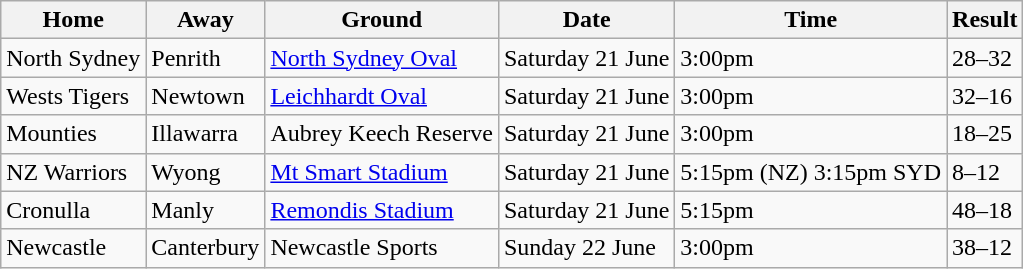<table class="wikitable">
<tr>
<th>Home</th>
<th>Away</th>
<th>Ground</th>
<th>Date</th>
<th>Time</th>
<th>Result</th>
</tr>
<tr>
<td>North Sydney</td>
<td>Penrith</td>
<td><a href='#'>North Sydney Oval</a></td>
<td>Saturday 21 June</td>
<td>3:00pm</td>
<td>28–32</td>
</tr>
<tr>
<td>Wests Tigers</td>
<td>Newtown</td>
<td><a href='#'>Leichhardt Oval</a></td>
<td>Saturday 21 June</td>
<td>3:00pm</td>
<td>32–16</td>
</tr>
<tr>
<td>Mounties</td>
<td>Illawarra</td>
<td>Aubrey Keech Reserve</td>
<td>Saturday 21 June</td>
<td>3:00pm</td>
<td>18–25</td>
</tr>
<tr>
<td>NZ Warriors</td>
<td>Wyong</td>
<td><a href='#'>Mt Smart Stadium</a></td>
<td>Saturday 21 June</td>
<td>5:15pm (NZ) 3:15pm SYD</td>
<td>8–12</td>
</tr>
<tr>
<td>Cronulla</td>
<td>Manly</td>
<td><a href='#'>Remondis Stadium</a></td>
<td>Saturday 21 June</td>
<td>5:15pm</td>
<td>48–18</td>
</tr>
<tr>
<td>Newcastle</td>
<td>Canterbury</td>
<td>Newcastle Sports</td>
<td>Sunday 22 June</td>
<td>3:00pm</td>
<td>38–12</td>
</tr>
</table>
